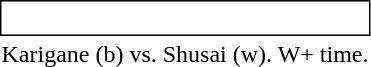<table style="margin:1em;">
<tr>
<td style="border: solid thin; padding: 2px;"><br></td>
</tr>
<tr>
<td style="text-align:center">Karigane (b) vs. Shusai (w). W+ time.</td>
</tr>
</table>
